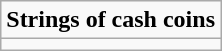<table role="presentation" class="wikitable mw-collapsible mw-collapsed">
<tr>
<td><strong>Strings of cash coins</strong></td>
</tr>
<tr>
<td></td>
</tr>
</table>
